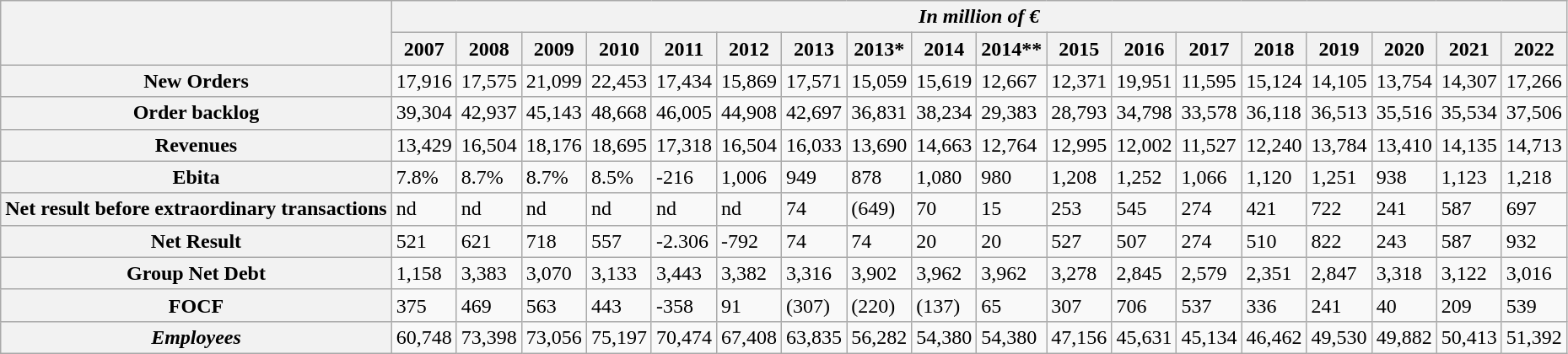<table class="wikitable">
<tr>
<th rowspan="2"></th>
<th colspan="18"><em>In million of €</em></th>
</tr>
<tr>
<th>2007</th>
<th>2008</th>
<th>2009</th>
<th>2010</th>
<th>2011</th>
<th>2012</th>
<th>2013</th>
<th>2013*</th>
<th>2014</th>
<th>2014**</th>
<th>2015</th>
<th>2016</th>
<th>2017</th>
<th>2018</th>
<th>2019</th>
<th>2020</th>
<th>2021</th>
<th>2022</th>
</tr>
<tr>
<th>New Orders</th>
<td>17,916</td>
<td>17,575</td>
<td>21,099</td>
<td>22,453</td>
<td>17,434</td>
<td>15,869</td>
<td>17,571</td>
<td>15,059</td>
<td>15,619</td>
<td>12,667</td>
<td>12,371</td>
<td>19,951</td>
<td>11,595</td>
<td>15,124</td>
<td>14,105</td>
<td>13,754</td>
<td>14,307</td>
<td>17,266</td>
</tr>
<tr>
<th>Order backlog</th>
<td>39,304</td>
<td>42,937</td>
<td>45,143</td>
<td>48,668</td>
<td>46,005</td>
<td>44,908</td>
<td>42,697</td>
<td>36,831</td>
<td>38,234</td>
<td>29,383</td>
<td>28,793</td>
<td>34,798</td>
<td>33,578</td>
<td>36,118</td>
<td>36,513</td>
<td>35,516</td>
<td>35,534</td>
<td>37,506</td>
</tr>
<tr>
<th>Revenues</th>
<td>13,429</td>
<td>16,504</td>
<td>18,176</td>
<td>18,695</td>
<td>17,318</td>
<td>16,504</td>
<td>16,033</td>
<td>13,690</td>
<td>14,663</td>
<td>12,764</td>
<td>12,995</td>
<td>12,002</td>
<td>11,527</td>
<td>12,240</td>
<td>13,784</td>
<td>13,410</td>
<td>14,135</td>
<td>14,713</td>
</tr>
<tr>
<th>Ebita</th>
<td>7.8%</td>
<td>8.7%</td>
<td>8.7%</td>
<td>8.5%</td>
<td>-216</td>
<td>1,006</td>
<td>949</td>
<td>878</td>
<td>1,080</td>
<td>980</td>
<td>1,208</td>
<td>1,252</td>
<td>1,066</td>
<td>1,120</td>
<td>1,251</td>
<td>938</td>
<td>1,123</td>
<td>1,218</td>
</tr>
<tr>
<th>Net result before extraordinary transactions</th>
<td>nd</td>
<td>nd</td>
<td>nd</td>
<td>nd</td>
<td>nd</td>
<td>nd</td>
<td>74</td>
<td>(649)</td>
<td>70</td>
<td>15</td>
<td>253</td>
<td>545</td>
<td>274</td>
<td>421</td>
<td>722</td>
<td>241</td>
<td>587</td>
<td>697</td>
</tr>
<tr>
<th>Net Result</th>
<td>521</td>
<td>621</td>
<td>718</td>
<td>557</td>
<td>-2.306</td>
<td>-792</td>
<td>74</td>
<td>74</td>
<td>20</td>
<td>20</td>
<td>527</td>
<td>507</td>
<td>274</td>
<td>510</td>
<td>822</td>
<td>243</td>
<td>587</td>
<td>932</td>
</tr>
<tr>
<th>Group Net Debt</th>
<td>1,158</td>
<td>3,383</td>
<td>3,070</td>
<td>3,133</td>
<td>3,443</td>
<td>3,382</td>
<td>3,316</td>
<td>3,902</td>
<td>3,962</td>
<td>3,962</td>
<td>3,278</td>
<td>2,845</td>
<td>2,579</td>
<td>2,351</td>
<td>2,847</td>
<td>3,318</td>
<td>3,122</td>
<td>3,016</td>
</tr>
<tr>
<th>FOCF</th>
<td>375</td>
<td>469</td>
<td>563</td>
<td>443</td>
<td>-358</td>
<td>91</td>
<td>(307)</td>
<td>(220)</td>
<td>(137)</td>
<td>65</td>
<td>307</td>
<td>706</td>
<td>537</td>
<td>336</td>
<td>241</td>
<td>40</td>
<td>209</td>
<td>539</td>
</tr>
<tr>
<th><em>Employees</em></th>
<td>60,748</td>
<td>73,398</td>
<td>73,056</td>
<td>75,197</td>
<td>70,474</td>
<td>67,408</td>
<td>63,835</td>
<td>56,282</td>
<td>54,380</td>
<td>54,380</td>
<td>47,156</td>
<td>45,631</td>
<td>45,134</td>
<td>46,462</td>
<td>49,530</td>
<td>49,882</td>
<td>50,413</td>
<td>51,392</td>
</tr>
</table>
